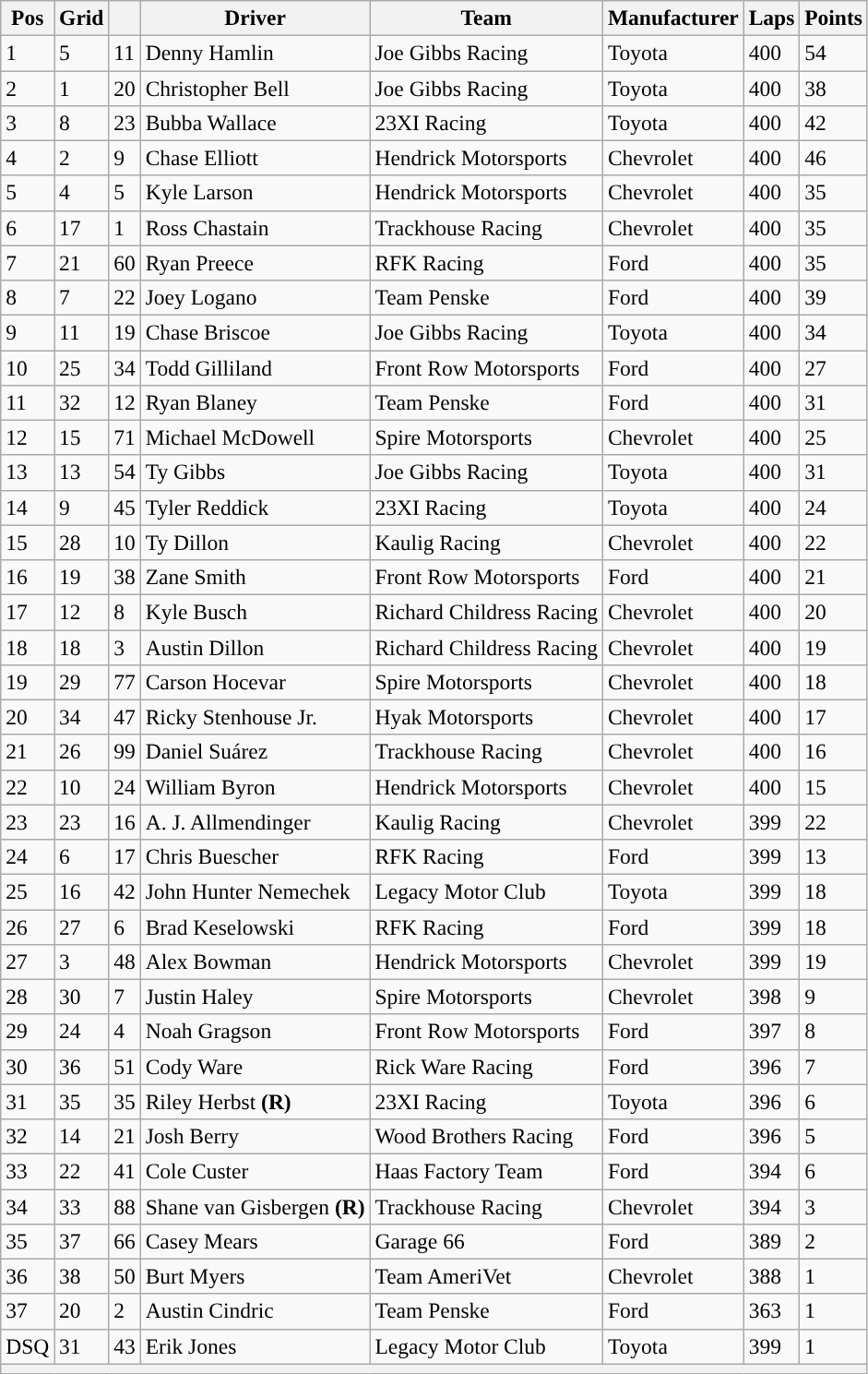<table class="wikitable" style="font-size:98%">
<tr>
<th>Pos</th>
<th>Grid</th>
<th></th>
<th>Driver</th>
<th>Team</th>
<th>Manufacturer</th>
<th>Laps</th>
<th>Points</th>
</tr>
<tr>
<td>1</td>
<td>5</td>
<td>11</td>
<td>Denny Hamlin</td>
<td>Joe Gibbs Racing</td>
<td>Toyota</td>
<td>400</td>
<td>54</td>
</tr>
<tr>
<td>2</td>
<td>1</td>
<td>20</td>
<td>Christopher Bell</td>
<td>Joe Gibbs Racing</td>
<td>Toyota</td>
<td>400</td>
<td>38</td>
</tr>
<tr>
<td>3</td>
<td>8</td>
<td>23</td>
<td>Bubba Wallace</td>
<td>23XI Racing</td>
<td>Toyota</td>
<td>400</td>
<td>42</td>
</tr>
<tr>
<td>4</td>
<td>2</td>
<td>9</td>
<td>Chase Elliott</td>
<td>Hendrick Motorsports</td>
<td>Chevrolet</td>
<td>400</td>
<td>46</td>
</tr>
<tr>
<td>5</td>
<td>4</td>
<td>5</td>
<td>Kyle Larson</td>
<td>Hendrick Motorsports</td>
<td>Chevrolet</td>
<td>400</td>
<td>35</td>
</tr>
<tr>
<td>6</td>
<td>17</td>
<td>1</td>
<td>Ross Chastain</td>
<td>Trackhouse Racing</td>
<td>Chevrolet</td>
<td>400</td>
<td>35</td>
</tr>
<tr>
<td>7</td>
<td>21</td>
<td>60</td>
<td>Ryan Preece</td>
<td>RFK Racing</td>
<td>Ford</td>
<td>400</td>
<td>35</td>
</tr>
<tr>
<td>8</td>
<td>7</td>
<td>22</td>
<td>Joey Logano</td>
<td>Team Penske</td>
<td>Ford</td>
<td>400</td>
<td>39</td>
</tr>
<tr>
<td>9</td>
<td>11</td>
<td>19</td>
<td>Chase Briscoe</td>
<td>Joe Gibbs Racing</td>
<td>Toyota</td>
<td>400</td>
<td>34</td>
</tr>
<tr>
<td>10</td>
<td>25</td>
<td>34</td>
<td>Todd Gilliland</td>
<td>Front Row Motorsports</td>
<td>Ford</td>
<td>400</td>
<td>27</td>
</tr>
<tr>
<td>11</td>
<td>32</td>
<td>12</td>
<td>Ryan Blaney</td>
<td>Team Penske</td>
<td>Ford</td>
<td>400</td>
<td>31</td>
</tr>
<tr>
<td>12</td>
<td>15</td>
<td>71</td>
<td>Michael McDowell</td>
<td>Spire Motorsports</td>
<td>Chevrolet</td>
<td>400</td>
<td>25</td>
</tr>
<tr>
<td>13</td>
<td>13</td>
<td>54</td>
<td>Ty Gibbs</td>
<td>Joe Gibbs Racing</td>
<td>Toyota</td>
<td>400</td>
<td>31</td>
</tr>
<tr>
<td>14</td>
<td>9</td>
<td>45</td>
<td>Tyler Reddick</td>
<td>23XI Racing</td>
<td>Toyota</td>
<td>400</td>
<td>24</td>
</tr>
<tr>
<td>15</td>
<td>28</td>
<td>10</td>
<td>Ty Dillon</td>
<td>Kaulig Racing</td>
<td>Chevrolet</td>
<td>400</td>
<td>22</td>
</tr>
<tr>
<td>16</td>
<td>19</td>
<td>38</td>
<td>Zane Smith</td>
<td>Front Row Motorsports</td>
<td>Ford</td>
<td>400</td>
<td>21</td>
</tr>
<tr>
<td>17</td>
<td>12</td>
<td>8</td>
<td>Kyle Busch</td>
<td>Richard Childress Racing</td>
<td>Chevrolet</td>
<td>400</td>
<td>20</td>
</tr>
<tr>
<td>18</td>
<td>18</td>
<td>3</td>
<td>Austin Dillon</td>
<td>Richard Childress Racing</td>
<td>Chevrolet</td>
<td>400</td>
<td>19</td>
</tr>
<tr>
<td>19</td>
<td>29</td>
<td>77</td>
<td>Carson Hocevar</td>
<td>Spire Motorsports</td>
<td>Chevrolet</td>
<td>400</td>
<td>18</td>
</tr>
<tr>
<td>20</td>
<td>34</td>
<td>47</td>
<td>Ricky Stenhouse Jr.</td>
<td>Hyak Motorsports</td>
<td>Chevrolet</td>
<td>400</td>
<td>17</td>
</tr>
<tr>
<td>21</td>
<td>26</td>
<td>99</td>
<td>Daniel Suárez</td>
<td>Trackhouse Racing</td>
<td>Chevrolet</td>
<td>400</td>
<td>16</td>
</tr>
<tr>
<td>22</td>
<td>10</td>
<td>24</td>
<td>William Byron</td>
<td>Hendrick Motorsports</td>
<td>Chevrolet</td>
<td>400</td>
<td>15</td>
</tr>
<tr>
<td>23</td>
<td>23</td>
<td>16</td>
<td>A. J. Allmendinger</td>
<td>Kaulig Racing</td>
<td>Chevrolet</td>
<td>399</td>
<td>22</td>
</tr>
<tr>
<td>24</td>
<td>6</td>
<td>17</td>
<td>Chris Buescher</td>
<td>RFK Racing</td>
<td>Ford</td>
<td>399</td>
<td>13</td>
</tr>
<tr>
<td>25</td>
<td>16</td>
<td>42</td>
<td>John Hunter Nemechek</td>
<td>Legacy Motor Club</td>
<td>Toyota</td>
<td>399</td>
<td>18</td>
</tr>
<tr>
<td>26</td>
<td>27</td>
<td>6</td>
<td>Brad Keselowski</td>
<td>RFK Racing</td>
<td>Ford</td>
<td>399</td>
<td>18</td>
</tr>
<tr>
<td>27</td>
<td>3</td>
<td>48</td>
<td>Alex Bowman</td>
<td>Hendrick Motorsports</td>
<td>Chevrolet</td>
<td>399</td>
<td>19</td>
</tr>
<tr>
<td>28</td>
<td>30</td>
<td>7</td>
<td>Justin Haley</td>
<td>Spire Motorsports</td>
<td>Chevrolet</td>
<td>398</td>
<td>9</td>
</tr>
<tr>
<td>29</td>
<td>24</td>
<td>4</td>
<td>Noah Gragson</td>
<td>Front Row Motorsports</td>
<td>Ford</td>
<td>397</td>
<td>8</td>
</tr>
<tr>
<td>30</td>
<td>36</td>
<td>51</td>
<td>Cody Ware</td>
<td>Rick Ware Racing</td>
<td>Ford</td>
<td>396</td>
<td>7</td>
</tr>
<tr>
<td>31</td>
<td>35</td>
<td>35</td>
<td>Riley Herbst <strong>(R)</strong></td>
<td>23XI Racing</td>
<td>Toyota</td>
<td>396</td>
<td>6</td>
</tr>
<tr>
<td>32</td>
<td>14</td>
<td>21</td>
<td>Josh Berry</td>
<td>Wood Brothers Racing</td>
<td>Ford</td>
<td>396</td>
<td>5</td>
</tr>
<tr>
<td>33</td>
<td>22</td>
<td>41</td>
<td>Cole Custer</td>
<td>Haas Factory Team</td>
<td>Ford</td>
<td>394</td>
<td>6</td>
</tr>
<tr>
<td>34</td>
<td>33</td>
<td>88</td>
<td>Shane van Gisbergen <strong>(R)</strong></td>
<td>Trackhouse Racing</td>
<td>Chevrolet</td>
<td>394</td>
<td>3</td>
</tr>
<tr>
<td>35</td>
<td>37</td>
<td>66</td>
<td>Casey Mears</td>
<td>Garage 66</td>
<td>Ford</td>
<td>389</td>
<td>2</td>
</tr>
<tr>
<td>36</td>
<td>38</td>
<td>50</td>
<td>Burt Myers</td>
<td>Team AmeriVet</td>
<td>Chevrolet</td>
<td>388</td>
<td>1</td>
</tr>
<tr>
<td>37</td>
<td>20</td>
<td>2</td>
<td>Austin Cindric</td>
<td>Team Penske</td>
<td>Ford</td>
<td>363</td>
<td>1</td>
</tr>
<tr>
<td>DSQ</td>
<td>31</td>
<td>43</td>
<td>Erik Jones</td>
<td>Legacy Motor Club</td>
<td>Toyota</td>
<td>399</td>
<td>1</td>
</tr>
<tr>
<th colspan="8"></th>
</tr>
</table>
